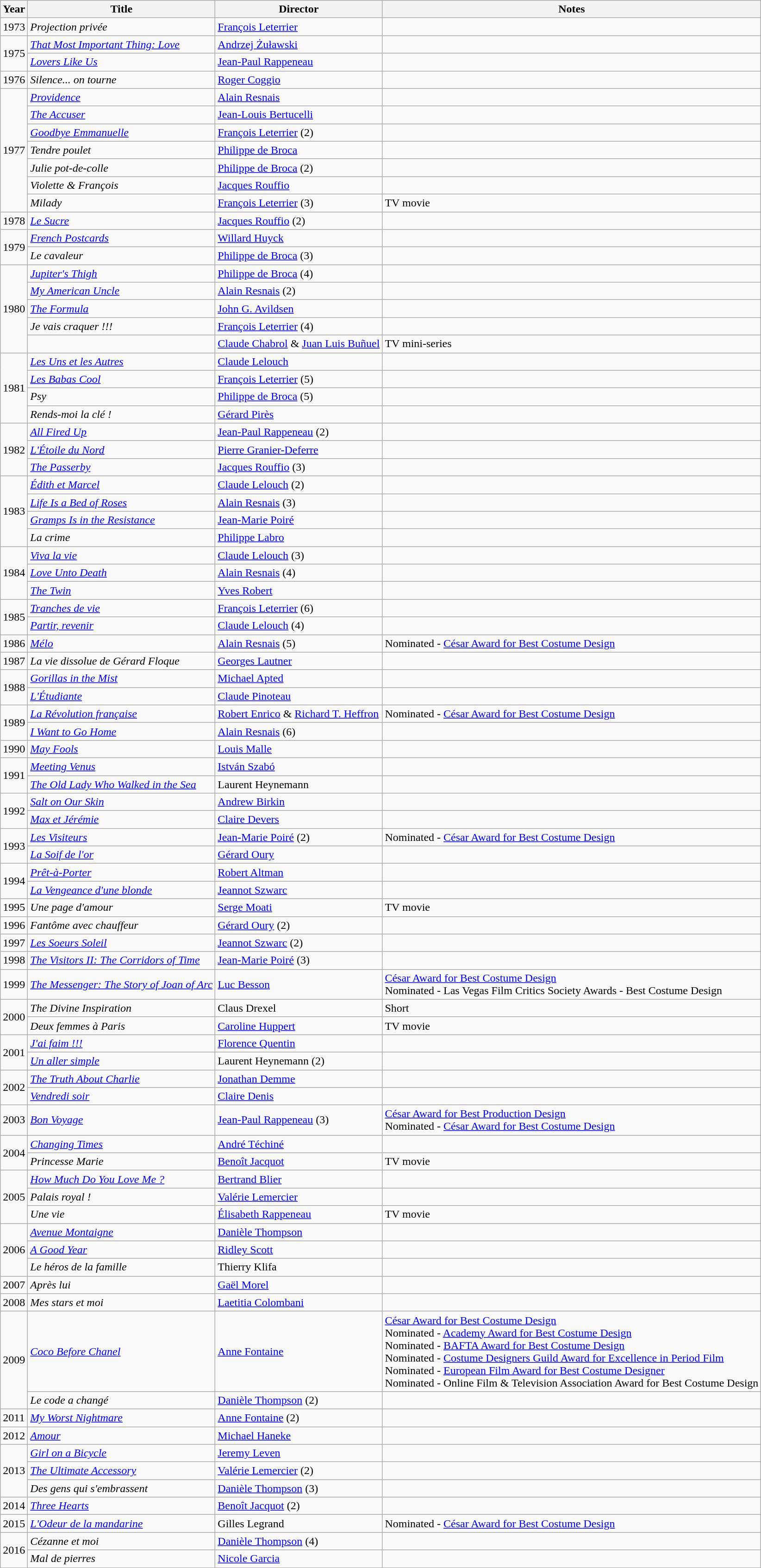<table class="wikitable">
<tr>
<th>Year</th>
<th>Title</th>
<th>Director</th>
<th>Notes</th>
</tr>
<tr>
<td rowspan=1>1973</td>
<td><em>Projection privée</em></td>
<td><a href='#'>François Leterrier</a></td>
<td></td>
</tr>
<tr>
<td rowspan=2>1975</td>
<td><em><a href='#'>That Most Important Thing: Love</a></em></td>
<td><a href='#'>Andrzej Żuławski</a></td>
<td></td>
</tr>
<tr>
<td><em><a href='#'>Lovers Like Us</a></em></td>
<td><a href='#'>Jean-Paul Rappeneau</a></td>
<td></td>
</tr>
<tr>
<td rowspan=1>1976</td>
<td><em>Silence... on tourne</em></td>
<td><a href='#'>Roger Coggio</a></td>
<td></td>
</tr>
<tr>
<td rowspan=7>1977</td>
<td><em><a href='#'>Providence</a></em></td>
<td><a href='#'>Alain Resnais</a></td>
<td></td>
</tr>
<tr>
<td><em><a href='#'>The Accuser</a></em></td>
<td><a href='#'>Jean-Louis Bertucelli</a></td>
<td></td>
</tr>
<tr>
<td><em><a href='#'>Goodbye Emmanuelle</a></em></td>
<td><a href='#'>François Leterrier</a> (2)</td>
<td></td>
</tr>
<tr>
<td><em>Tendre poulet</em></td>
<td><a href='#'>Philippe de Broca</a></td>
<td></td>
</tr>
<tr>
<td><em>Julie pot-de-colle</em></td>
<td><a href='#'>Philippe de Broca</a> (2)</td>
<td></td>
</tr>
<tr>
<td><em>Violette & François</em></td>
<td><a href='#'>Jacques Rouffio</a></td>
<td></td>
</tr>
<tr>
<td><em>Milady</em></td>
<td><a href='#'>François Leterrier</a> (3)</td>
<td>TV movie</td>
</tr>
<tr>
<td rowspan=1>1978</td>
<td><em><a href='#'>Le Sucre</a></em></td>
<td><a href='#'>Jacques Rouffio</a> (2)</td>
<td></td>
</tr>
<tr>
<td rowspan=2>1979</td>
<td><em><a href='#'>French Postcards</a></em></td>
<td><a href='#'>Willard Huyck</a></td>
<td></td>
</tr>
<tr>
<td><em>Le cavaleur</em></td>
<td><a href='#'>Philippe de Broca</a> (3)</td>
<td></td>
</tr>
<tr>
<td rowspan=5>1980</td>
<td><em><a href='#'>Jupiter's Thigh</a></em></td>
<td><a href='#'>Philippe de Broca</a> (4)</td>
<td></td>
</tr>
<tr>
<td><em><a href='#'>My American Uncle</a></em></td>
<td><a href='#'>Alain Resnais</a> (2)</td>
<td></td>
</tr>
<tr>
<td><em><a href='#'>The Formula</a></em></td>
<td><a href='#'>John G. Avildsen</a></td>
<td></td>
</tr>
<tr>
<td><em>Je vais craquer !!!</em></td>
<td><a href='#'>François Leterrier</a> (4)</td>
<td></td>
</tr>
<tr>
<td><em></em></td>
<td><a href='#'>Claude Chabrol</a> & <a href='#'>Juan Luis Buñuel</a></td>
<td>TV mini-series</td>
</tr>
<tr>
<td rowspan=4>1981</td>
<td><em><a href='#'>Les Uns et les Autres</a></em></td>
<td><a href='#'>Claude Lelouch</a></td>
<td></td>
</tr>
<tr>
<td><em><a href='#'>Les Babas Cool</a></em></td>
<td><a href='#'>François Leterrier</a> (5)</td>
<td></td>
</tr>
<tr>
<td><em>Psy</em></td>
<td><a href='#'>Philippe de Broca</a> (5)</td>
<td></td>
</tr>
<tr>
<td><em>Rends-moi la clé !</em></td>
<td><a href='#'>Gérard Pirès</a></td>
<td></td>
</tr>
<tr>
<td rowspan=3>1982</td>
<td><em><a href='#'>All Fired Up</a></em></td>
<td><a href='#'>Jean-Paul Rappeneau</a> (2)</td>
<td></td>
</tr>
<tr>
<td><em><a href='#'>L'Étoile du Nord</a></em></td>
<td><a href='#'>Pierre Granier-Deferre</a></td>
<td></td>
</tr>
<tr>
<td><em><a href='#'>The Passerby</a></em></td>
<td><a href='#'>Jacques Rouffio</a> (3)</td>
<td></td>
</tr>
<tr>
<td rowspan=4>1983</td>
<td><em><a href='#'>Édith et Marcel</a></em></td>
<td><a href='#'>Claude Lelouch</a> (2)</td>
<td></td>
</tr>
<tr>
<td><em><a href='#'>Life Is a Bed of Roses</a></em></td>
<td><a href='#'>Alain Resnais</a> (3)</td>
<td></td>
</tr>
<tr>
<td><em><a href='#'>Gramps Is in the Resistance</a></em></td>
<td><a href='#'>Jean-Marie Poiré</a></td>
<td></td>
</tr>
<tr>
<td><em>La crime</em></td>
<td><a href='#'>Philippe Labro</a></td>
<td></td>
</tr>
<tr>
<td rowspan=3>1984</td>
<td><em><a href='#'>Viva la vie</a></em></td>
<td><a href='#'>Claude Lelouch</a> (3)</td>
<td></td>
</tr>
<tr>
<td><em><a href='#'>Love Unto Death</a></em></td>
<td><a href='#'>Alain Resnais</a> (4)</td>
<td></td>
</tr>
<tr>
<td><em><a href='#'>The Twin</a></em></td>
<td><a href='#'>Yves Robert</a></td>
<td></td>
</tr>
<tr>
<td rowspan=2>1985</td>
<td><em><a href='#'>Tranches de vie</a></em></td>
<td><a href='#'>François Leterrier</a> (6)</td>
<td></td>
</tr>
<tr>
<td><em><a href='#'>Partir, revenir</a></em></td>
<td><a href='#'>Claude Lelouch</a> (4)</td>
<td></td>
</tr>
<tr>
<td rowspan=1>1986</td>
<td><em><a href='#'>Mélo</a></em></td>
<td><a href='#'>Alain Resnais</a> (5)</td>
<td>Nominated - <a href='#'>César Award for Best Costume Design</a></td>
</tr>
<tr>
<td rowspan=1>1987</td>
<td><em>La vie dissolue de Gérard Floque</em></td>
<td><a href='#'>Georges Lautner</a></td>
<td></td>
</tr>
<tr>
<td rowspan=2>1988</td>
<td><em><a href='#'>Gorillas in the Mist</a></em></td>
<td><a href='#'>Michael Apted</a></td>
<td></td>
</tr>
<tr>
<td><em><a href='#'>L'Étudiante</a></em></td>
<td><a href='#'>Claude Pinoteau</a></td>
<td></td>
</tr>
<tr>
<td rowspan=2>1989</td>
<td><em><a href='#'>La Révolution française</a></em></td>
<td><a href='#'>Robert Enrico</a> & <a href='#'>Richard T. Heffron</a></td>
<td>Nominated - <a href='#'>César Award for Best Costume Design</a></td>
</tr>
<tr>
<td><em><a href='#'>I Want to Go Home</a></em></td>
<td><a href='#'>Alain Resnais</a> (6)</td>
<td></td>
</tr>
<tr>
<td rowspan=1>1990</td>
<td><em><a href='#'>May Fools</a></em></td>
<td><a href='#'>Louis Malle</a></td>
<td></td>
</tr>
<tr>
<td rowspan=2>1991</td>
<td><em><a href='#'>Meeting Venus</a></em></td>
<td><a href='#'>István Szabó</a></td>
<td></td>
</tr>
<tr>
<td><em><a href='#'>The Old Lady Who Walked in the Sea</a></em></td>
<td>Laurent Heynemann</td>
<td></td>
</tr>
<tr>
<td rowspan=2>1992</td>
<td><em><a href='#'>Salt on Our Skin</a></em></td>
<td><a href='#'>Andrew Birkin</a></td>
<td></td>
</tr>
<tr>
<td><em><a href='#'>Max et Jérémie</a></em></td>
<td><a href='#'>Claire Devers</a></td>
<td></td>
</tr>
<tr>
<td rowspan=2>1993</td>
<td><em><a href='#'>Les Visiteurs</a></em></td>
<td><a href='#'>Jean-Marie Poiré</a> (2)</td>
<td>Nominated - <a href='#'>César Award for Best Costume Design</a></td>
</tr>
<tr>
<td><em><a href='#'>La Soif de l'or</a></em></td>
<td><a href='#'>Gérard Oury</a></td>
<td></td>
</tr>
<tr>
<td rowspan=2>1994</td>
<td><em><a href='#'>Prêt-à-Porter</a></em></td>
<td><a href='#'>Robert Altman</a></td>
<td></td>
</tr>
<tr>
<td><em><a href='#'>La Vengeance d'une blonde</a></em></td>
<td><a href='#'>Jeannot Szwarc</a></td>
<td></td>
</tr>
<tr>
<td rowspan=1>1995</td>
<td><em>Une page d'amour</em></td>
<td><a href='#'>Serge Moati</a></td>
<td>TV movie</td>
</tr>
<tr>
<td rowspan=1>1996</td>
<td><em>Fantôme avec chauffeur</em></td>
<td><a href='#'>Gérard Oury</a> (2)</td>
<td></td>
</tr>
<tr>
<td rowspan=1>1997</td>
<td><em><a href='#'>Les Soeurs Soleil</a></em></td>
<td><a href='#'>Jeannot Szwarc</a> (2)</td>
<td></td>
</tr>
<tr>
<td rowspan=1>1998</td>
<td><em><a href='#'>The Visitors II: The Corridors of Time</a></em></td>
<td><a href='#'>Jean-Marie Poiré</a> (3)</td>
<td></td>
</tr>
<tr>
<td rowspan=1>1999</td>
<td><em><a href='#'>The Messenger: The Story of Joan of Arc</a></em></td>
<td><a href='#'>Luc Besson</a></td>
<td><a href='#'>César Award for Best Costume Design</a><br>Nominated - Las Vegas Film Critics Society Awards - Best Costume Design</td>
</tr>
<tr>
<td rowspan=2>2000</td>
<td><em>The Divine Inspiration</em></td>
<td>Claus Drexel</td>
<td>Short</td>
</tr>
<tr>
<td><em>Deux femmes à Paris</em></td>
<td><a href='#'>Caroline Huppert</a></td>
<td>TV movie</td>
</tr>
<tr>
<td rowspan=2>2001</td>
<td><em><a href='#'>J'ai faim !!!</a></em></td>
<td><a href='#'>Florence Quentin</a></td>
<td></td>
</tr>
<tr>
<td><em><a href='#'>Un aller simple</a></em></td>
<td>Laurent Heynemann (2)</td>
<td></td>
</tr>
<tr>
<td rowspan=2>2002</td>
<td><em><a href='#'>The Truth About Charlie</a></em></td>
<td><a href='#'>Jonathan Demme</a></td>
<td></td>
</tr>
<tr>
<td><em><a href='#'>Vendredi soir</a></em></td>
<td><a href='#'>Claire Denis</a></td>
<td></td>
</tr>
<tr>
<td rowspan=1>2003</td>
<td><em><a href='#'>Bon Voyage</a></em></td>
<td><a href='#'>Jean-Paul Rappeneau</a> (3)</td>
<td><a href='#'>César Award for Best Production Design</a><br>Nominated - <a href='#'>César Award for Best Costume Design</a></td>
</tr>
<tr>
<td rowspan=2>2004</td>
<td><em><a href='#'>Changing Times</a></em></td>
<td><a href='#'>André Téchiné</a></td>
<td></td>
</tr>
<tr>
<td><em>Princesse Marie</em></td>
<td><a href='#'>Benoît Jacquot</a></td>
<td>TV movie</td>
</tr>
<tr>
<td rowspan=3>2005</td>
<td><em><a href='#'>How Much Do You Love Me ?</a></em></td>
<td><a href='#'>Bertrand Blier</a></td>
<td></td>
</tr>
<tr>
<td><em>Palais royal !</em></td>
<td><a href='#'>Valérie Lemercier</a></td>
<td></td>
</tr>
<tr>
<td><em>Une vie</em></td>
<td><a href='#'>Élisabeth Rappeneau</a></td>
<td>TV movie</td>
</tr>
<tr>
<td rowspan=3>2006</td>
<td><em><a href='#'>Avenue Montaigne</a></em></td>
<td><a href='#'>Danièle Thompson</a></td>
<td></td>
</tr>
<tr>
<td><em><a href='#'>A Good Year</a></em></td>
<td><a href='#'>Ridley Scott</a></td>
<td></td>
</tr>
<tr>
<td><em>Le héros de la famille</em></td>
<td>Thierry Klifa</td>
<td></td>
</tr>
<tr>
<td rowspan=1>2007</td>
<td><em>Après lui</em></td>
<td><a href='#'>Gaël Morel</a></td>
<td></td>
</tr>
<tr>
<td rowspan=1>2008</td>
<td><em>Mes stars et moi</em></td>
<td><a href='#'>Laetitia Colombani</a></td>
<td></td>
</tr>
<tr>
<td rowspan=2>2009</td>
<td><em><a href='#'>Coco Before Chanel</a></em></td>
<td><a href='#'>Anne Fontaine</a></td>
<td><a href='#'>César Award for Best Costume Design</a><br>Nominated - <a href='#'>Academy Award for Best Costume Design</a><br>Nominated - <a href='#'>BAFTA Award for Best Costume Design</a><br>Nominated - <a href='#'>Costume Designers Guild Award for Excellence in Period Film</a><br>Nominated - <a href='#'>European Film Award for Best Costume Designer</a><br>Nominated - Online Film & Television Association Award for Best Costume Design</td>
</tr>
<tr>
<td><em>Le code a changé</em></td>
<td><a href='#'>Danièle Thompson</a> (2)</td>
<td></td>
</tr>
<tr>
<td rowspan=1>2011</td>
<td><em><a href='#'>My Worst Nightmare</a></em></td>
<td><a href='#'>Anne Fontaine</a> (2)</td>
<td></td>
</tr>
<tr>
<td rowspan=1>2012</td>
<td><em><a href='#'>Amour</a></em></td>
<td><a href='#'>Michael Haneke</a></td>
<td></td>
</tr>
<tr>
<td rowspan=3>2013</td>
<td><em><a href='#'>Girl on a Bicycle</a></em></td>
<td><a href='#'>Jeremy Leven</a></td>
<td></td>
</tr>
<tr>
<td><em><a href='#'>The Ultimate Accessory</a></em></td>
<td><a href='#'>Valérie Lemercier</a> (2)</td>
<td></td>
</tr>
<tr>
<td><em>Des gens qui s'embrassent</em></td>
<td><a href='#'>Danièle Thompson</a> (3)</td>
<td></td>
</tr>
<tr>
<td rowspan=1>2014</td>
<td><em><a href='#'>Three Hearts</a></em></td>
<td><a href='#'>Benoît Jacquot</a> (2)</td>
<td></td>
</tr>
<tr>
<td rowspan=1>2015</td>
<td><em><a href='#'>L'Odeur de la mandarine</a></em></td>
<td>Gilles Legrand</td>
<td>Nominated - <a href='#'>César Award for Best Costume Design</a></td>
</tr>
<tr>
<td rowspan=2>2016</td>
<td><em>Cézanne et moi</em></td>
<td><a href='#'>Danièle Thompson</a> (4)</td>
<td></td>
</tr>
<tr>
<td><em>Mal de pierres</em></td>
<td><a href='#'>Nicole Garcia</a></td>
<td></td>
</tr>
<tr>
</tr>
</table>
